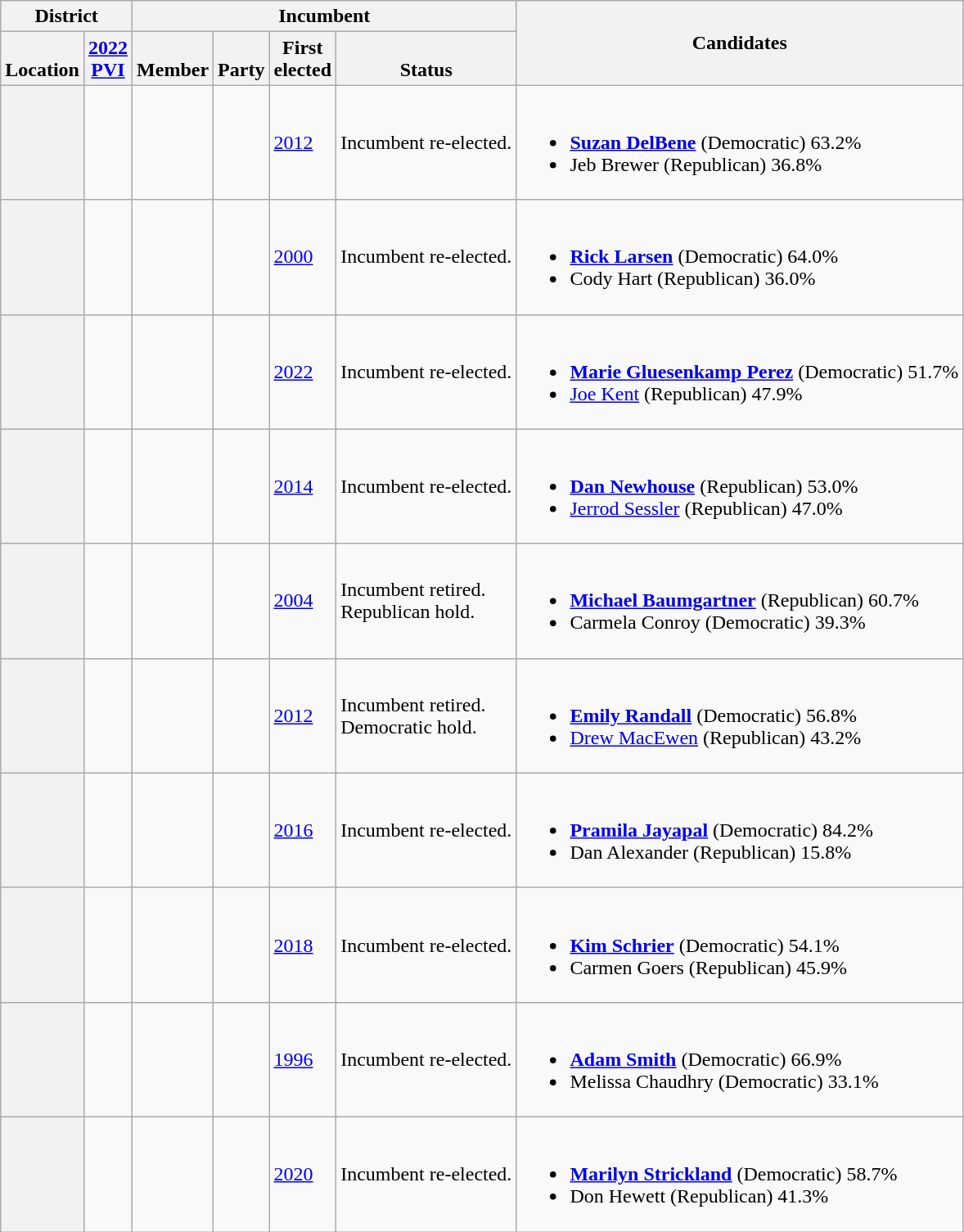<table class="wikitable sortable">
<tr>
<th colspan=2>District</th>
<th colspan=4>Incumbent</th>
<th rowspan=2 class="unsortable">Candidates</th>
</tr>
<tr valign=bottom>
<th>Location</th>
<th><a href='#'>2022<br>PVI</a></th>
<th>Member</th>
<th>Party</th>
<th>First<br>elected</th>
<th>Status</th>
</tr>
<tr>
<th></th>
<td></td>
<td></td>
<td></td>
<td><a href='#'>2012 </a></td>
<td>Incumbent re-elected.</td>
<td nowrap><br><ul><li> <strong><a href='#'>Suzan DelBene</a></strong> (Democratic) 63.2%</li><li>Jeb Brewer (Republican) 36.8%</li></ul></td>
</tr>
<tr>
<th></th>
<td></td>
<td></td>
<td></td>
<td><a href='#'>2000</a></td>
<td>Incumbent re-elected.</td>
<td nowrap><br><ul><li> <strong><a href='#'>Rick Larsen</a></strong> (Democratic) 64.0%</li><li>Cody Hart (Republican) 36.0%</li></ul></td>
</tr>
<tr>
<th></th>
<td></td>
<td></td>
<td></td>
<td><a href='#'>2022</a></td>
<td>Incumbent re-elected.</td>
<td nowrap><br><ul><li> <strong><a href='#'>Marie Gluesenkamp Perez</a></strong> (Democratic) 51.7%</li><li><a href='#'>Joe Kent</a> (Republican) 47.9%</li></ul></td>
</tr>
<tr>
<th></th>
<td></td>
<td></td>
<td></td>
<td><a href='#'>2014</a></td>
<td>Incumbent re-elected.</td>
<td nowrap><br><ul><li> <strong><a href='#'>Dan Newhouse</a></strong> (Republican) 53.0%</li><li><a href='#'>Jerrod Sessler</a> (Republican) 47.0%</li></ul></td>
</tr>
<tr>
<th></th>
<td></td>
<td></td>
<td></td>
<td><a href='#'>2004</a></td>
<td>Incumbent retired.<br>Republican hold.</td>
<td nowrap><br><ul><li> <strong><a href='#'>Michael Baumgartner</a></strong> (Republican) 60.7%</li><li>Carmela Conroy (Democratic) 39.3%</li></ul></td>
</tr>
<tr>
<th></th>
<td></td>
<td></td>
<td></td>
<td><a href='#'>2012</a></td>
<td>Incumbent retired.<br>Democratic hold.</td>
<td nowrap><br><ul><li> <strong><a href='#'>Emily Randall</a></strong> (Democratic) 56.8%</li><li><a href='#'>Drew MacEwen</a> (Republican) 43.2%</li></ul></td>
</tr>
<tr>
<th></th>
<td></td>
<td></td>
<td></td>
<td><a href='#'>2016</a></td>
<td>Incumbent re-elected.</td>
<td nowrap><br><ul><li> <strong><a href='#'>Pramila Jayapal</a></strong> (Democratic) 84.2%</li><li>Dan Alexander (Republican) 15.8%</li></ul></td>
</tr>
<tr>
<th></th>
<td></td>
<td></td>
<td></td>
<td><a href='#'>2018</a></td>
<td>Incumbent re-elected.</td>
<td nowrap><br><ul><li> <strong><a href='#'>Kim Schrier</a></strong> (Democratic) 54.1%</li><li>Carmen Goers (Republican) 45.9%</li></ul></td>
</tr>
<tr>
<th></th>
<td></td>
<td></td>
<td></td>
<td><a href='#'>1996</a></td>
<td>Incumbent re-elected.</td>
<td nowrap><br><ul><li> <strong><a href='#'>Adam Smith</a></strong> (Democratic) 66.9%</li><li>Melissa Chaudhry (Democratic) 33.1%</li></ul></td>
</tr>
<tr>
<th></th>
<td></td>
<td></td>
<td></td>
<td><a href='#'>2020</a></td>
<td>Incumbent re-elected.</td>
<td nowrap><br><ul><li> <strong><a href='#'>Marilyn Strickland</a></strong> (Democratic) 58.7%</li><li>Don Hewett (Republican) 41.3%</li></ul></td>
</tr>
</table>
